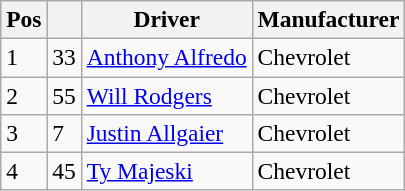<table class="wikitable" style="font-size:98%">
<tr>
<th>Pos</th>
<th></th>
<th>Driver</th>
<th>Manufacturer</th>
</tr>
<tr>
<td>1</td>
<td>33</td>
<td><a href='#'>Anthony Alfredo</a></td>
<td>Chevrolet</td>
</tr>
<tr>
<td>2</td>
<td>55</td>
<td><a href='#'>Will Rodgers</a></td>
<td>Chevrolet</td>
</tr>
<tr>
<td>3</td>
<td>7</td>
<td><a href='#'>Justin Allgaier</a></td>
<td>Chevrolet</td>
</tr>
<tr>
<td>4</td>
<td>45</td>
<td><a href='#'>Ty Majeski</a></td>
<td>Chevrolet</td>
</tr>
</table>
